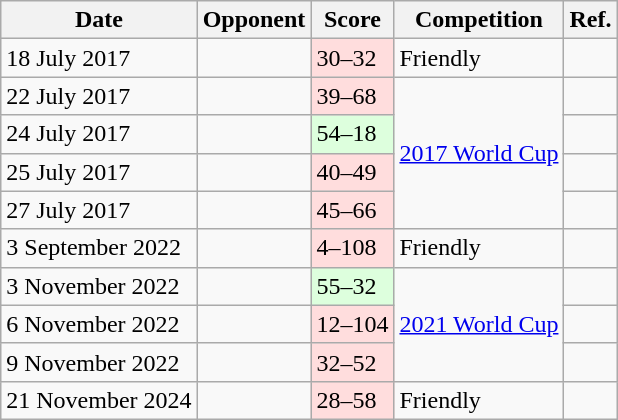<table class="wikitable defaultcenter col2left">
<tr>
<th>Date</th>
<th>Opponent</th>
<th class=unsortable>Score</th>
<th class=unsortable>Competition</th>
<th class=unsortable>Ref.</th>
</tr>
<tr>
<td>18 July 2017</td>
<td></td>
<td style="background:#ffdddd;">30–32</td>
<td>Friendly</td>
<td></td>
</tr>
<tr>
<td>22 July 2017</td>
<td></td>
<td style="background:#ffdddd;">39–68</td>
<td rowspan="4"><a href='#'>2017 World Cup</a></td>
<td></td>
</tr>
<tr>
<td>24 July 2017</td>
<td></td>
<td style="background:#ddffdd;">54–18</td>
<td></td>
</tr>
<tr>
<td>25 July 2017</td>
<td></td>
<td style="background:#ffdddd;">40–49</td>
<td></td>
</tr>
<tr>
<td>27 July 2017</td>
<td></td>
<td style="background:#ffdddd;">45–66</td>
<td></td>
</tr>
<tr>
<td>3 September 2022</td>
<td></td>
<td style="background:#ffdddd;">4–108</td>
<td>Friendly</td>
<td></td>
</tr>
<tr>
<td>3 November 2022</td>
<td></td>
<td style="background:#ddffdd;">55–32</td>
<td rowspan="3"><a href='#'>2021 World Cup</a></td>
<td></td>
</tr>
<tr>
<td>6 November 2022</td>
<td></td>
<td style="background:#ffdddd;">12–104</td>
<td></td>
</tr>
<tr>
<td>9 November 2022</td>
<td></td>
<td style="background:#ffdddd;">32–52</td>
<td></td>
</tr>
<tr>
<td>21 November 2024</td>
<td></td>
<td style="background:#ffdddd;">28–58</td>
<td>Friendly</td>
<td></td>
</tr>
</table>
